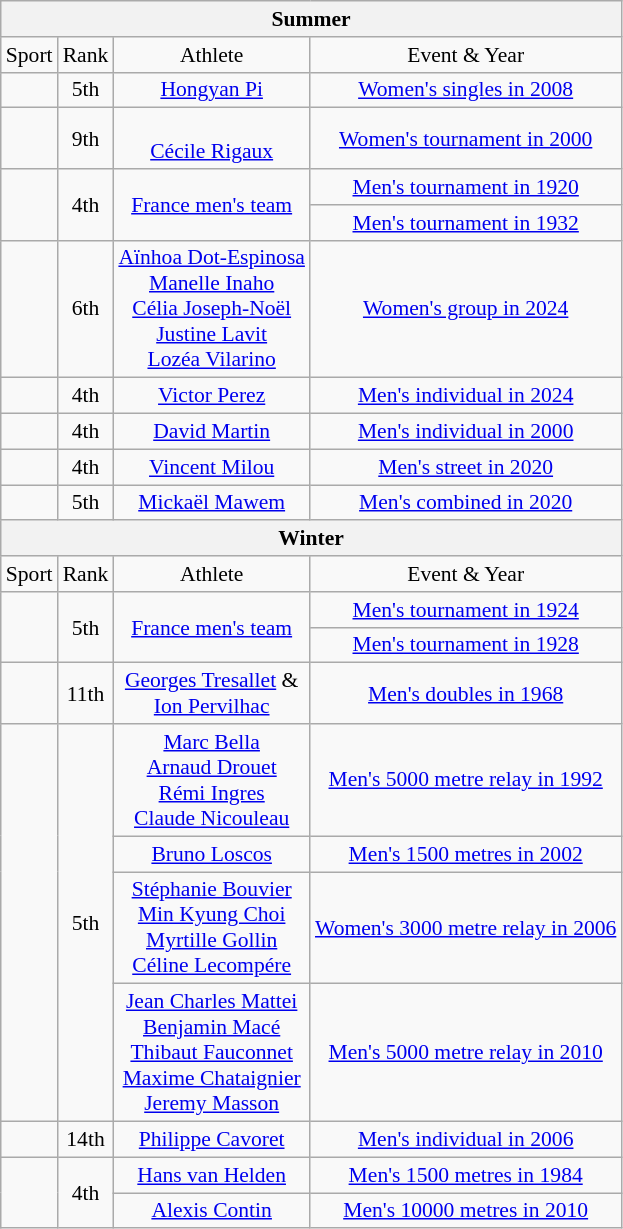<table class="wikitable" style="text-align:center; font-size:90%;">
<tr>
<th colspan=4>Summer</th>
</tr>
<tr>
<td>Sport</td>
<td>Rank</td>
<td>Athlete</td>
<td>Event & Year</td>
</tr>
<tr>
<td></td>
<td>5th</td>
<td><a href='#'>Hongyan Pi</a></td>
<td><a href='#'>Women's singles in 2008</a></td>
</tr>
<tr>
<td></td>
<td>9th</td>
<td><br><a href='#'>Cécile Rigaux</a></td>
<td><a href='#'>Women's tournament in 2000</a></td>
</tr>
<tr>
<td rowspan=2></td>
<td rowspan=2>4th</td>
<td rowspan=2><a href='#'>France men's team</a></td>
<td><a href='#'>Men's tournament in 1920</a></td>
</tr>
<tr>
<td><a href='#'>Men's tournament in 1932</a></td>
</tr>
<tr>
<td></td>
<td>6th</td>
<td><a href='#'>Aïnhoa Dot-Espinosa</a><br><a href='#'>Manelle Inaho</a><br><a href='#'>Célia Joseph-Noël</a><br><a href='#'>Justine Lavit</a><br><a href='#'>Lozéa Vilarino</a></td>
<td><a href='#'>Women's group in 2024</a></td>
</tr>
<tr>
<td></td>
<td>4th</td>
<td><a href='#'>Victor Perez</a></td>
<td><a href='#'>Men's individual in 2024</a></td>
</tr>
<tr>
<td></td>
<td>4th</td>
<td><a href='#'>David Martin</a></td>
<td><a href='#'>Men's individual in 2000</a></td>
</tr>
<tr>
<td></td>
<td>4th</td>
<td><a href='#'>Vincent Milou</a></td>
<td><a href='#'>Men's street in 2020</a></td>
</tr>
<tr>
<td></td>
<td>5th</td>
<td><a href='#'>Mickaël Mawem</a></td>
<td><a href='#'>Men's combined in 2020</a></td>
</tr>
<tr>
<th colspan=4>Winter</th>
</tr>
<tr>
<td>Sport</td>
<td>Rank</td>
<td>Athlete</td>
<td>Event & Year</td>
</tr>
<tr>
<td rowspan=2></td>
<td rowspan=2>5th</td>
<td rowspan=2><a href='#'>France men's team</a></td>
<td><a href='#'>Men's tournament in 1924</a></td>
</tr>
<tr>
<td><a href='#'>Men's tournament in 1928</a></td>
</tr>
<tr>
<td></td>
<td>11th</td>
<td><a href='#'>Georges Tresallet</a> &<br><a href='#'>Ion Pervilhac</a></td>
<td><a href='#'>Men's doubles in 1968</a></td>
</tr>
<tr>
<td rowspan=4></td>
<td rowspan=4>5th</td>
<td><a href='#'>Marc Bella</a><br><a href='#'>Arnaud Drouet</a><br><a href='#'>Rémi Ingres</a><br><a href='#'>Claude Nicouleau</a></td>
<td><a href='#'>Men's 5000 metre relay in 1992</a></td>
</tr>
<tr>
<td><a href='#'>Bruno Loscos</a></td>
<td><a href='#'>Men's 1500 metres in 2002</a></td>
</tr>
<tr>
<td><a href='#'>Stéphanie Bouvier</a><br><a href='#'>Min Kyung Choi</a><br><a href='#'>Myrtille Gollin</a><br><a href='#'>Céline Lecompére</a></td>
<td><a href='#'>Women's 3000 metre relay in 2006</a></td>
</tr>
<tr>
<td><a href='#'>Jean Charles Mattei</a><br><a href='#'>Benjamin Macé</a><br><a href='#'>Thibaut Fauconnet</a><br><a href='#'>Maxime Chataignier</a><br><a href='#'>Jeremy Masson</a></td>
<td><a href='#'>Men's 5000 metre relay in 2010</a></td>
</tr>
<tr>
<td></td>
<td>14th</td>
<td><a href='#'>Philippe Cavoret</a></td>
<td><a href='#'>Men's individual in 2006</a></td>
</tr>
<tr>
<td rowspan=2></td>
<td rowspan=2>4th</td>
<td><a href='#'>Hans van Helden</a></td>
<td><a href='#'>Men's 1500 metres in 1984</a></td>
</tr>
<tr>
<td><a href='#'>Alexis Contin</a></td>
<td><a href='#'>Men's 10000 metres in 2010</a></td>
</tr>
</table>
